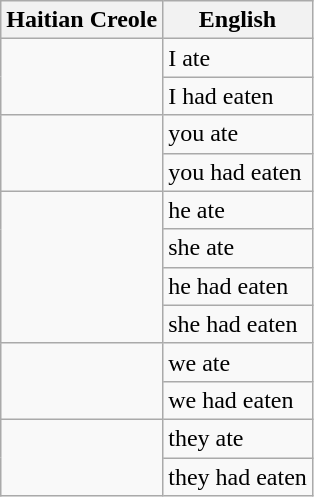<table class="wikitable">
<tr>
<th scope="col">Haitian Creole</th>
<th scope="col">English</th>
</tr>
<tr>
<td rowspan="2"></td>
<td>I ate</td>
</tr>
<tr>
<td>I had eaten</td>
</tr>
<tr>
<td rowspan="2"></td>
<td>you ate</td>
</tr>
<tr>
<td>you had eaten</td>
</tr>
<tr>
<td rowspan="4"></td>
<td>he ate</td>
</tr>
<tr>
<td>she ate</td>
</tr>
<tr>
<td>he had eaten</td>
</tr>
<tr>
<td>she had eaten</td>
</tr>
<tr>
<td rowspan="2"></td>
<td>we ate</td>
</tr>
<tr>
<td>we had eaten</td>
</tr>
<tr>
<td rowspan="2"></td>
<td>they ate</td>
</tr>
<tr>
<td>they had eaten</td>
</tr>
</table>
